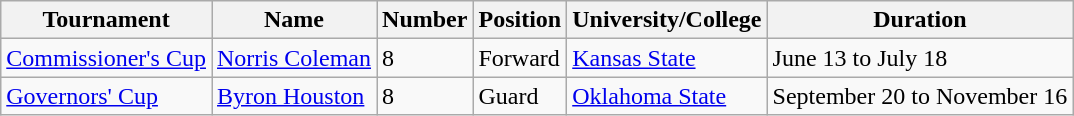<table class="wikitable">
<tr>
<th>Tournament</th>
<th>Name</th>
<th>Number</th>
<th>Position</th>
<th>University/College</th>
<th>Duration</th>
</tr>
<tr>
<td><a href='#'>Commissioner's Cup</a></td>
<td><a href='#'>Norris Coleman</a></td>
<td>8</td>
<td>Forward</td>
<td><a href='#'>Kansas State</a></td>
<td>June 13 to July 18</td>
</tr>
<tr>
<td><a href='#'>Governors' Cup</a></td>
<td><a href='#'>Byron Houston</a></td>
<td>8</td>
<td>Guard</td>
<td><a href='#'>Oklahoma State</a></td>
<td>September 20 to November 16</td>
</tr>
</table>
